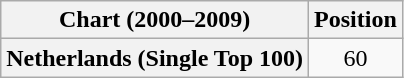<table class="wikitable plainrowheaders" style="text-align:center">
<tr>
<th>Chart (2000–2009)</th>
<th>Position</th>
</tr>
<tr>
<th scope="row">Netherlands (Single Top 100)</th>
<td>60</td>
</tr>
</table>
